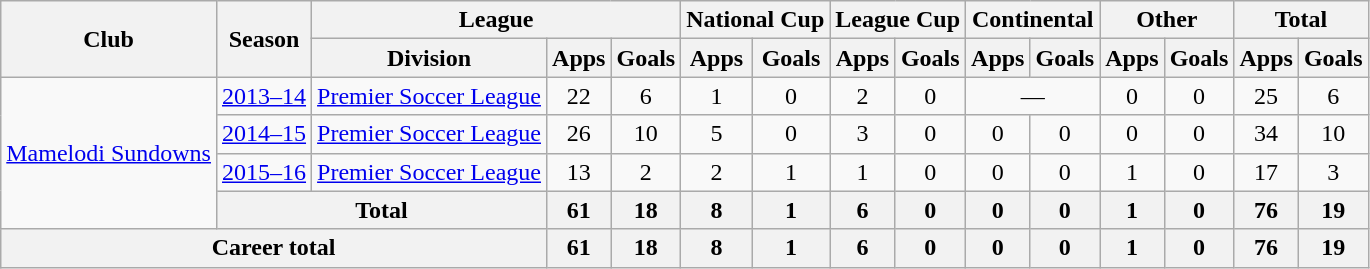<table class="wikitable" style="text-align:center">
<tr>
<th rowspan="2">Club</th>
<th rowspan="2">Season</th>
<th colspan="3">League</th>
<th colspan="2">National Cup</th>
<th colspan="2">League Cup</th>
<th colspan="2">Continental</th>
<th colspan="2">Other</th>
<th colspan="2">Total</th>
</tr>
<tr>
<th>Division</th>
<th>Apps</th>
<th>Goals</th>
<th>Apps</th>
<th>Goals</th>
<th>Apps</th>
<th>Goals</th>
<th>Apps</th>
<th>Goals</th>
<th>Apps</th>
<th>Goals</th>
<th>Apps</th>
<th>Goals</th>
</tr>
<tr>
<td rowspan="4"><a href='#'>Mamelodi Sundowns</a></td>
<td><a href='#'>2013–14</a></td>
<td><a href='#'>Premier Soccer League</a></td>
<td>22</td>
<td>6</td>
<td>1</td>
<td>0</td>
<td>2</td>
<td>0</td>
<td colspan="2">—</td>
<td>0</td>
<td>0</td>
<td>25</td>
<td>6</td>
</tr>
<tr>
<td><a href='#'>2014–15</a></td>
<td><a href='#'>Premier Soccer League</a></td>
<td>26</td>
<td>10</td>
<td>5</td>
<td>0</td>
<td>3</td>
<td>0</td>
<td>0</td>
<td>0</td>
<td>0</td>
<td>0</td>
<td>34</td>
<td>10</td>
</tr>
<tr>
<td><a href='#'>2015–16</a></td>
<td><a href='#'>Premier Soccer League</a></td>
<td>13</td>
<td>2</td>
<td>2</td>
<td>1</td>
<td>1</td>
<td>0</td>
<td>0</td>
<td>0</td>
<td>1</td>
<td>0</td>
<td>17</td>
<td>3</td>
</tr>
<tr>
<th colspan="2">Total</th>
<th>61</th>
<th>18</th>
<th>8</th>
<th>1</th>
<th>6</th>
<th>0</th>
<th>0</th>
<th>0</th>
<th>1</th>
<th>0</th>
<th>76</th>
<th>19</th>
</tr>
<tr>
<th colspan="3">Career total</th>
<th>61</th>
<th>18</th>
<th>8</th>
<th>1</th>
<th>6</th>
<th>0</th>
<th>0</th>
<th>0</th>
<th>1</th>
<th>0</th>
<th>76</th>
<th>19</th>
</tr>
</table>
